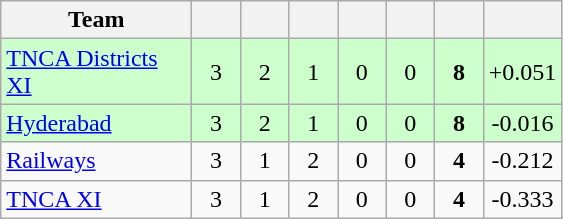<table class="wikitable" style="text-align:center">
<tr>
<th style="width:120px">Team</th>
<th style="width:25px"></th>
<th style="width:25px"></th>
<th style="width:25px"></th>
<th style="width:25px"></th>
<th style="width:25px"></th>
<th style="width:25px"></th>
<th style="width:40px;"></th>
</tr>
<tr style="background:#cfc;">
<td style="text-align:left"><a href='#'>TNCA Districts XI</a></td>
<td>3</td>
<td>2</td>
<td>1</td>
<td>0</td>
<td>0</td>
<td><strong>8</strong></td>
<td>+0.051</td>
</tr>
<tr style="background:#cfc;">
<td style="text-align:left"><a href='#'>Hyderabad</a></td>
<td>3</td>
<td>2</td>
<td>1</td>
<td>0</td>
<td>0</td>
<td><strong>8</strong></td>
<td>-0.016</td>
</tr>
<tr>
<td style="text-align:left"><a href='#'>Railways</a></td>
<td>3</td>
<td>1</td>
<td>2</td>
<td>0</td>
<td>0</td>
<td><strong>4</strong></td>
<td>-0.212</td>
</tr>
<tr>
<td style="text-align:left"><a href='#'>TNCA XI</a></td>
<td>3</td>
<td>1</td>
<td>2</td>
<td>0</td>
<td>0</td>
<td><strong>4</strong></td>
<td>-0.333</td>
</tr>
</table>
